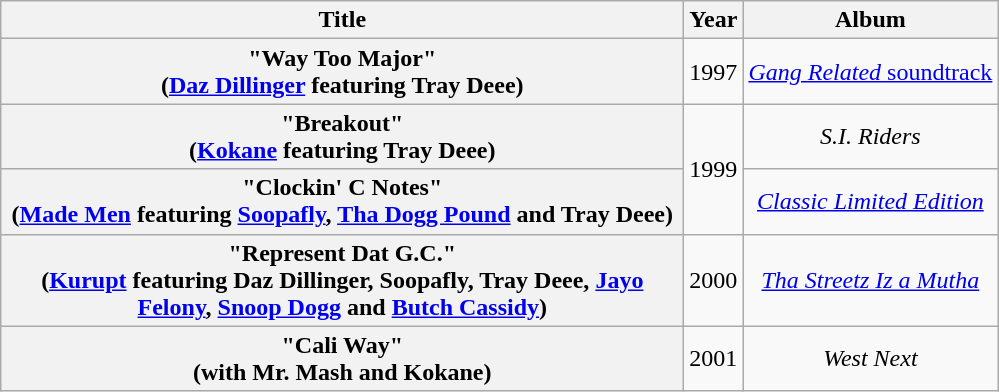<table class="wikitable plainrowheaders" style="text-align:center;">
<tr>
<th scope="col" style="width:28em;">Title</th>
<th scope="col">Year</th>
<th scope="col">Album</th>
</tr>
<tr>
<th scope="row">"Way Too Major"<br><span>(<a href='#'>Daz Dillinger</a> featuring Tray Deee)</span></th>
<td>1997</td>
<td><a href='#'><em>Gang Related</em> soundtrack</a></td>
</tr>
<tr>
<th scope="row">"Breakout"<br><span>(<a href='#'>Kokane</a> featuring Tray Deee)</span></th>
<td rowspan="2">1999</td>
<td><em>S.I. Riders</em></td>
</tr>
<tr>
<th scope="row">"Clockin' C Notes"<br><span>(<a href='#'>Made Men</a> featuring <a href='#'>Soopafly</a>, <a href='#'>Tha Dogg Pound</a> and Tray Deee)</span></th>
<td><em><a href='#'>Classic Limited Edition</a></em></td>
</tr>
<tr>
<th scope="row">"Represent Dat G.C."<br><span>(<a href='#'>Kurupt</a> featuring Daz Dillinger, Soopafly, Tray Deee, <a href='#'>Jayo Felony</a>, <a href='#'>Snoop Dogg</a> and <a href='#'>Butch Cassidy</a>)</span></th>
<td>2000</td>
<td><em><a href='#'>Tha Streetz Iz a Mutha</a></em></td>
</tr>
<tr>
<th scope="row">"Cali Way"<br><span>(with Mr. Mash and Kokane)</span></th>
<td>2001</td>
<td><em>West Next</em></td>
</tr>
</table>
